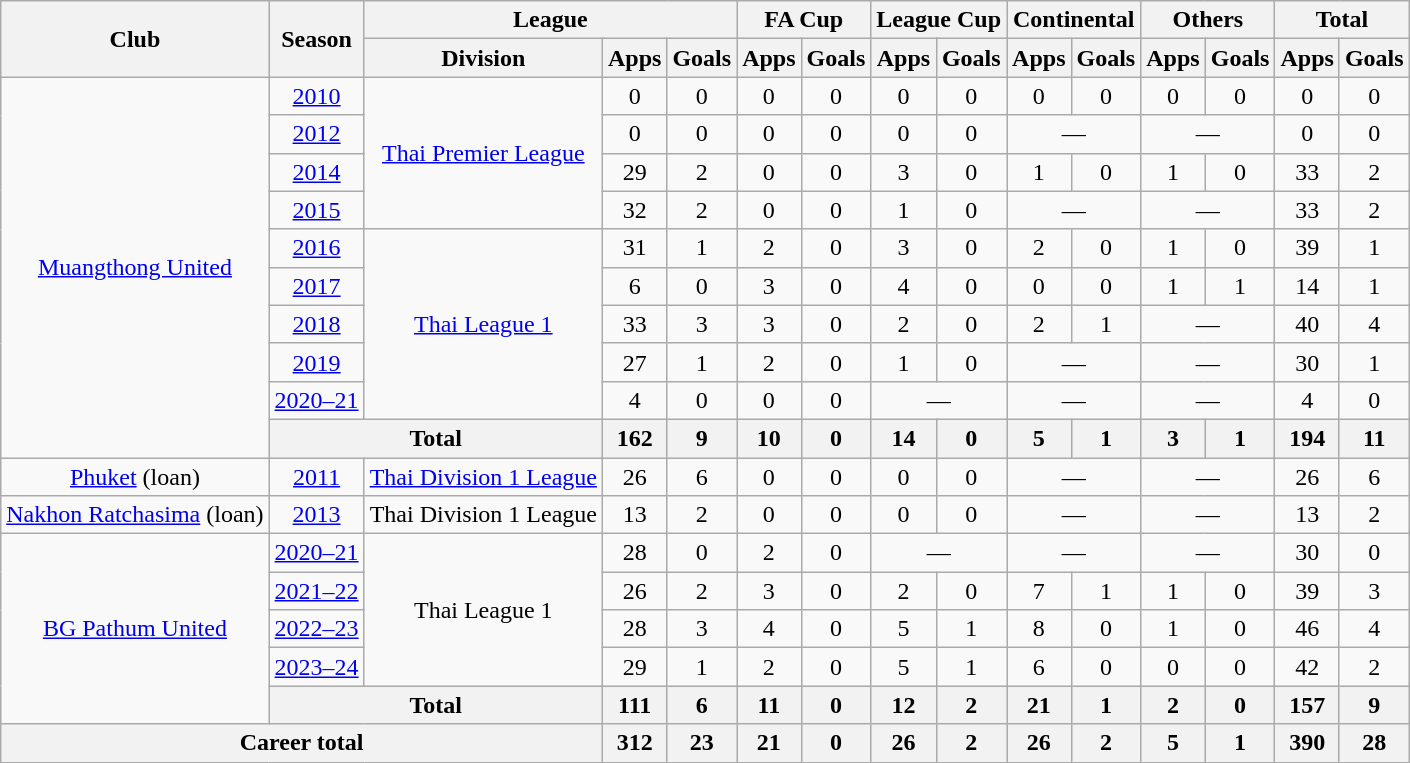<table class="wikitable" style="text-align: center">
<tr>
<th rowspan="2">Club</th>
<th rowspan="2">Season</th>
<th colspan="3">League</th>
<th colspan="2">FA Cup</th>
<th colspan="2">League Cup</th>
<th colspan="2">Continental</th>
<th colspan="2">Others</th>
<th colspan="2">Total</th>
</tr>
<tr>
<th>Division</th>
<th>Apps</th>
<th>Goals</th>
<th>Apps</th>
<th>Goals</th>
<th>Apps</th>
<th>Goals</th>
<th>Apps</th>
<th>Goals</th>
<th>Apps</th>
<th>Goals</th>
<th>Apps</th>
<th>Goals</th>
</tr>
<tr>
<td rowspan="10"><a href='#'>Muangthong United</a></td>
<td><a href='#'>2010</a></td>
<td rowspan="4"><a href='#'>Thai Premier League</a></td>
<td>0</td>
<td>0</td>
<td>0</td>
<td>0</td>
<td>0</td>
<td>0</td>
<td>0</td>
<td>0</td>
<td>0</td>
<td>0</td>
<td>0</td>
<td>0</td>
</tr>
<tr>
<td><a href='#'>2012</a></td>
<td>0</td>
<td>0</td>
<td>0</td>
<td>0</td>
<td>0</td>
<td>0</td>
<td colspan="2">—</td>
<td colspan="2">—</td>
<td>0</td>
<td>0</td>
</tr>
<tr>
<td><a href='#'>2014</a></td>
<td>29</td>
<td>2</td>
<td>0</td>
<td>0</td>
<td>3</td>
<td>0</td>
<td>1</td>
<td>0</td>
<td>1</td>
<td>0</td>
<td>33</td>
<td>2</td>
</tr>
<tr>
<td><a href='#'>2015</a></td>
<td>32</td>
<td>2</td>
<td>0</td>
<td>0</td>
<td>1</td>
<td>0</td>
<td colspan="2">—</td>
<td colspan="2">—</td>
<td>33</td>
<td>2</td>
</tr>
<tr>
<td><a href='#'>2016</a></td>
<td rowspan="5"><a href='#'>Thai League 1</a></td>
<td>31</td>
<td>1</td>
<td>2</td>
<td>0</td>
<td>3</td>
<td>0</td>
<td>2</td>
<td>0</td>
<td>1</td>
<td>0</td>
<td>39</td>
<td>1</td>
</tr>
<tr>
<td><a href='#'>2017</a></td>
<td>6</td>
<td>0</td>
<td>3</td>
<td>0</td>
<td>4</td>
<td>0</td>
<td>0</td>
<td>0</td>
<td>1</td>
<td>1</td>
<td>14</td>
<td>1</td>
</tr>
<tr>
<td><a href='#'>2018</a></td>
<td>33</td>
<td>3</td>
<td>3</td>
<td>0</td>
<td>2</td>
<td>0</td>
<td>2</td>
<td>1</td>
<td colspan="2">—</td>
<td>40</td>
<td>4</td>
</tr>
<tr>
<td><a href='#'>2019</a></td>
<td>27</td>
<td>1</td>
<td>2</td>
<td>0</td>
<td>1</td>
<td>0</td>
<td colspan="2">—</td>
<td colspan="2">—</td>
<td>30</td>
<td>1</td>
</tr>
<tr>
<td><a href='#'>2020–21</a></td>
<td>4</td>
<td>0</td>
<td>0</td>
<td>0</td>
<td colspan="2">—</td>
<td colspan="2">—</td>
<td colspan="2">—</td>
<td>4</td>
<td>0</td>
</tr>
<tr>
<th colspan=2>Total</th>
<th>162</th>
<th>9</th>
<th>10</th>
<th>0</th>
<th>14</th>
<th>0</th>
<th>5</th>
<th>1</th>
<th>3</th>
<th>1</th>
<th>194</th>
<th>11</th>
</tr>
<tr>
<td><a href='#'>Phuket</a> (loan)</td>
<td><a href='#'>2011</a></td>
<td><a href='#'>Thai Division 1 League</a></td>
<td>26</td>
<td>6</td>
<td>0</td>
<td>0</td>
<td>0</td>
<td>0</td>
<td colspan="2">—</td>
<td colspan="2">—</td>
<td>26</td>
<td>6</td>
</tr>
<tr>
<td><a href='#'>Nakhon Ratchasima</a> (loan)</td>
<td><a href='#'>2013</a></td>
<td>Thai Division 1 League</td>
<td>13</td>
<td>2</td>
<td>0</td>
<td>0</td>
<td>0</td>
<td>0</td>
<td colspan="2">—</td>
<td colspan="2">—</td>
<td>13</td>
<td>2</td>
</tr>
<tr>
<td rowspan="5"><a href='#'>BG Pathum United</a></td>
<td><a href='#'>2020–21</a></td>
<td rowspan="4">Thai League 1</td>
<td>28</td>
<td>0</td>
<td>2</td>
<td>0</td>
<td colspan="2">—</td>
<td colspan="2">—</td>
<td colspan="2">—</td>
<td>30</td>
<td>0</td>
</tr>
<tr>
<td><a href='#'>2021–22</a></td>
<td>26</td>
<td>2</td>
<td>3</td>
<td>0</td>
<td>2</td>
<td>0</td>
<td>7</td>
<td>1</td>
<td>1</td>
<td>0</td>
<td>39</td>
<td>3</td>
</tr>
<tr>
<td><a href='#'>2022–23</a></td>
<td>28</td>
<td>3</td>
<td>4</td>
<td>0</td>
<td>5</td>
<td>1</td>
<td>8</td>
<td>0</td>
<td>1</td>
<td>0</td>
<td>46</td>
<td>4</td>
</tr>
<tr>
<td><a href='#'>2023–24</a></td>
<td>29</td>
<td>1</td>
<td>2</td>
<td>0</td>
<td>5</td>
<td>1</td>
<td>6</td>
<td>0</td>
<td>0</td>
<td>0</td>
<td>42</td>
<td>2</td>
</tr>
<tr>
<th colspan=2>Total</th>
<th>111</th>
<th>6</th>
<th>11</th>
<th>0</th>
<th>12</th>
<th>2</th>
<th>21</th>
<th>1</th>
<th>2</th>
<th>0</th>
<th>157</th>
<th>9</th>
</tr>
<tr>
<th colspan=3>Career total</th>
<th>312</th>
<th>23</th>
<th>21</th>
<th>0</th>
<th>26</th>
<th>2</th>
<th>26</th>
<th>2</th>
<th>5</th>
<th>1</th>
<th>390</th>
<th>28</th>
</tr>
</table>
